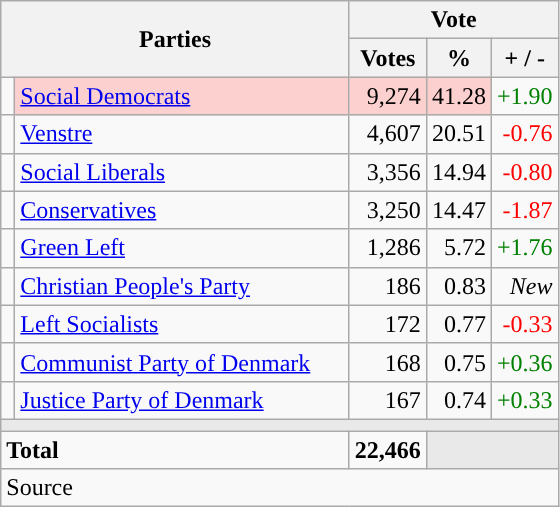<table class="wikitable" style="text-align:right;">
<tr>
<th style="text-align:centre;" rowspan="2" colspan="2" width="225">Parties</th>
<th colspan="3">Vote</th>
</tr>
<tr>
<th width="15">Votes</th>
<th width="15">%</th>
<th width="15">+ / -</th>
</tr>
<tr>
<td width="2" style="color:inherit;background:"></td>
<td bgcolor=#fbd0ce  align="left"><a href='#'>Social Democrats</a></td>
<td bgcolor=#fbd0ce>9,274</td>
<td bgcolor=#fbd0ce>41.28</td>
<td style=color:green;>+1.90</td>
</tr>
<tr>
<td width="2" style="color:inherit;background:"></td>
<td align="left"><a href='#'>Venstre</a></td>
<td>4,607</td>
<td>20.51</td>
<td style=color:red;>-0.76</td>
</tr>
<tr>
<td width="2" style="color:inherit;background:"></td>
<td align="left"><a href='#'>Social Liberals</a></td>
<td>3,356</td>
<td>14.94</td>
<td style=color:red;>-0.80</td>
</tr>
<tr>
<td width="2" style="color:inherit;background:"></td>
<td align="left"><a href='#'>Conservatives</a></td>
<td>3,250</td>
<td>14.47</td>
<td style=color:red;>-1.87</td>
</tr>
<tr>
<td width="2" style="color:inherit;background:"></td>
<td align="left"><a href='#'>Green Left</a></td>
<td>1,286</td>
<td>5.72</td>
<td style=color:green;>+1.76</td>
</tr>
<tr>
<td width="2" style="color:inherit;background:"></td>
<td align="left"><a href='#'>Christian People's Party</a></td>
<td>186</td>
<td>0.83</td>
<td><em>New</em></td>
</tr>
<tr>
<td width="2" style="color:inherit;background:"></td>
<td align="left"><a href='#'>Left Socialists</a></td>
<td>172</td>
<td>0.77</td>
<td style=color:red;>-0.33</td>
</tr>
<tr>
<td width="2" style="color:inherit;background:"></td>
<td align="left"><a href='#'>Communist Party of Denmark</a></td>
<td>168</td>
<td>0.75</td>
<td style=color:green;>+0.36</td>
</tr>
<tr>
<td width="2" style="color:inherit;background:"></td>
<td align="left"><a href='#'>Justice Party of Denmark</a></td>
<td>167</td>
<td>0.74</td>
<td style=color:green;>+0.33</td>
</tr>
<tr>
<td colspan="7" bgcolor="#E9E9E9"></td>
</tr>
<tr>
<td align="left" colspan="2"><strong>Total</strong></td>
<td><strong>22,466</strong></td>
<td bgcolor="#E9E9E9" colspan="2"></td>
</tr>
<tr>
<td align="left" colspan="6">Source</td>
</tr>
</table>
